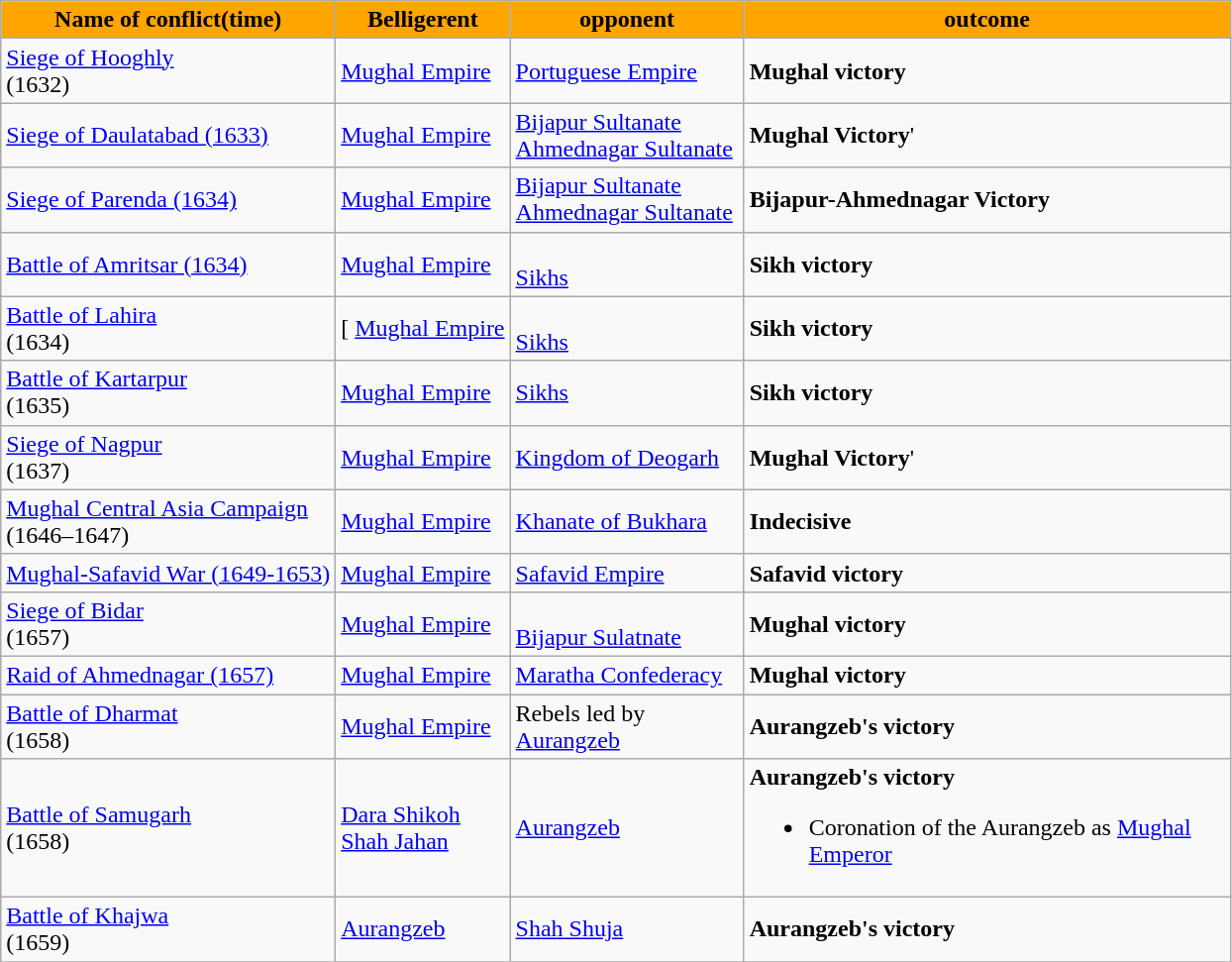<table class="wikitable">
<tr>
<th style="background:orange;"><span>Name of conflict(time)</span></th>
<th style="background:orange;widh:150px;"><span>Belligerent</span></th>
<th style="background:orange;width:150px;"><span>opponent</span></th>
<th style="background:orange;width:320px;"><span>outcome</span></th>
</tr>
<tr>
<td><a href='#'>Siege of Hooghly</a><br>(1632)</td>
<td><a href='#'>Mughal Empire</a></td>
<td> <a href='#'>Portuguese Empire</a></td>
<td><strong>Mughal victory</strong></td>
</tr>
<tr>
<td><a href='#'>Siege of Daulatabad (1633)</a></td>
<td> <a href='#'>Mughal Empire</a></td>
<td> <a href='#'>Bijapur Sultanate</a><br> <a href='#'>Ahmednagar Sultanate</a></td>
<td><strong>Mughal Victory</strong>'</td>
</tr>
<tr>
<td><a href='#'>Siege of Parenda (1634)</a></td>
<td> <a href='#'>Mughal Empire</a></td>
<td> <a href='#'>Bijapur Sultanate</a><br> <a href='#'>Ahmednagar Sultanate</a></td>
<td><strong>Bijapur-Ahmednagar Victory</strong></td>
</tr>
<tr>
<td><a href='#'>Battle of Amritsar (1634)</a></td>
<td> <a href='#'>Mughal Empire</a></td>
<td><br><a href='#'>Sikhs</a></td>
<td><strong>Sikh victory</strong></td>
</tr>
<tr>
<td><a href='#'>Battle of Lahira</a><br>(1634)</td>
<td>[ <a href='#'>Mughal Empire</a></td>
<td><br><a href='#'>Sikhs</a></td>
<td><strong>Sikh victory</strong></td>
</tr>
<tr>
<td><a href='#'>Battle of Kartarpur</a><br>(1635)</td>
<td> <a href='#'>Mughal Empire</a></td>
<td> <a href='#'>Sikhs</a></td>
<td><strong>Sikh victory</strong></td>
</tr>
<tr>
<td><a href='#'>Siege of Nagpur</a><br>(1637)</td>
<td> <a href='#'>Mughal Empire</a></td>
<td><a href='#'>Kingdom of Deogarh</a></td>
<td><strong>Mughal Victory</strong>'</td>
</tr>
<tr>
<td><a href='#'>Mughal Central Asia Campaign</a><br>(1646–1647)</td>
<td> <a href='#'>Mughal Empire</a></td>
<td> <a href='#'>Khanate of Bukhara</a></td>
<td><strong>Indecisive</strong></td>
</tr>
<tr>
<td><a href='#'>Mughal-Safavid War (1649-1653)</a></td>
<td><a href='#'>Mughal Empire</a></td>
<td> <a href='#'>Safavid Empire</a></td>
<td><strong>Safavid victory</strong></td>
</tr>
<tr>
<td><a href='#'>Siege of Bidar</a><br>(1657)</td>
<td><a href='#'>Mughal Empire</a></td>
<td><br><a href='#'>Bijapur Sulatnate</a></td>
<td><strong>Mughal victory</strong></td>
</tr>
<tr>
<td><a href='#'>Raid of Ahmednagar (1657)</a></td>
<td><a href='#'>Mughal Empire</a></td>
<td> <a href='#'>Maratha Confederacy</a></td>
<td><strong>Mughal victory</strong></td>
</tr>
<tr>
<td><a href='#'>Battle of Dharmat</a><br>(1658)</td>
<td><a href='#'>Mughal Empire</a></td>
<td> Rebels led by <a href='#'>Aurangzeb</a></td>
<td><strong>Aurangzeb's victory</strong></td>
</tr>
<tr>
<td><a href='#'>Battle of Samugarh</a><br>(1658)</td>
<td> <a href='#'>Dara Shikoh</a><br><a href='#'>Shah Jahan</a></td>
<td> <a href='#'>Aurangzeb</a></td>
<td><strong>Aurangzeb's victory</strong><br><ul><li>Coronation of the Aurangzeb as <a href='#'>Mughal Emperor</a></li></ul></td>
</tr>
<tr>
<td><a href='#'>Battle of Khajwa</a><br>(1659)</td>
<td> <a href='#'>Aurangzeb</a></td>
<td> <a href='#'>Shah Shuja</a></td>
<td><strong>Aurangzeb's victory</strong></td>
</tr>
<tr>
</tr>
</table>
